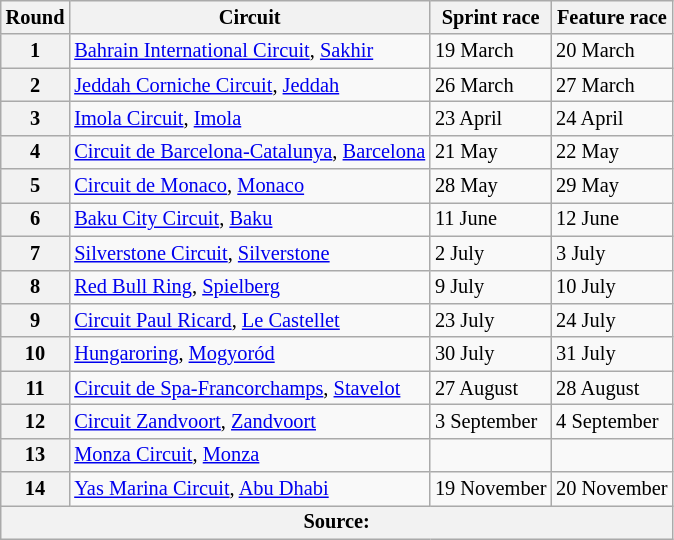<table class=wikitable style="font-size:85%;">
<tr>
<th>Round</th>
<th>Circuit</th>
<th nowrap>Sprint race</th>
<th nowrap>Feature race</th>
</tr>
<tr>
<th nowrap>1</th>
<td> <a href='#'>Bahrain International Circuit</a>, <a href='#'>Sakhir</a></td>
<td>19 March</td>
<td>20 March</td>
</tr>
<tr>
<th nowrap>2</th>
<td> <a href='#'>Jeddah Corniche Circuit</a>, <a href='#'>Jeddah</a></td>
<td>26 March</td>
<td>27 March</td>
</tr>
<tr>
<th nowrap>3</th>
<td nowrap> <a href='#'>Imola Circuit</a>, <a href='#'>Imola</a></td>
<td>23 April</td>
<td>24 April</td>
</tr>
<tr>
<th>4</th>
<td nowrap> <a href='#'>Circuit de Barcelona-Catalunya</a>, <a href='#'>Barcelona</a></td>
<td>21 May</td>
<td>22 May</td>
</tr>
<tr>
<th>5</th>
<td nowrap> <a href='#'>Circuit de Monaco</a>, <a href='#'>Monaco</a></td>
<td>28 May</td>
<td>29 May</td>
</tr>
<tr>
<th>6</th>
<td nowrap> <a href='#'>Baku City Circuit</a>, <a href='#'>Baku</a></td>
<td>11 June</td>
<td>12 June</td>
</tr>
<tr>
<th>7</th>
<td nowrap> <a href='#'>Silverstone Circuit</a>, <a href='#'>Silverstone</a></td>
<td>2 July</td>
<td>3 July</td>
</tr>
<tr>
<th>8</th>
<td nowrap> <a href='#'>Red Bull Ring</a>, <a href='#'>Spielberg</a></td>
<td>9 July</td>
<td>10 July</td>
</tr>
<tr>
<th>9</th>
<td nowrap> <a href='#'>Circuit Paul Ricard</a>, <a href='#'>Le Castellet</a></td>
<td>23 July</td>
<td>24 July</td>
</tr>
<tr>
<th>10</th>
<td nowrap> <a href='#'>Hungaroring</a>, <a href='#'>Mogyoród</a></td>
<td>30 July</td>
<td>31 July</td>
</tr>
<tr>
<th>11</th>
<td nowrap> <a href='#'>Circuit de Spa-Francorchamps</a>, <a href='#'>Stavelot</a></td>
<td>27 August</td>
<td>28 August</td>
</tr>
<tr>
<th>12</th>
<td nowrap> <a href='#'>Circuit Zandvoort</a>, <a href='#'>Zandvoort</a></td>
<td>3 September</td>
<td>4 September</td>
</tr>
<tr>
<th>13</th>
<td nowrap> <a href='#'>Monza Circuit</a>, <a href='#'>Monza</a></td>
<td></td>
<td></td>
</tr>
<tr>
<th>14</th>
<td nowrap=""> <a href='#'>Yas Marina Circuit</a>, <a href='#'>Abu Dhabi</a></td>
<td>19 November</td>
<td>20 November</td>
</tr>
<tr>
<th colspan=4>Source:</th>
</tr>
</table>
